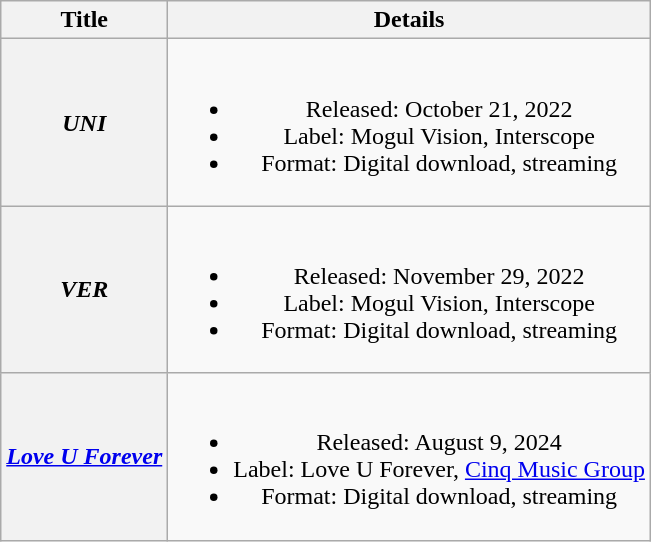<table class="wikitable plainrowheaders" style="text-align:center;">
<tr>
<th scope="col">Title</th>
<th scope="col">Details</th>
</tr>
<tr>
<th scope="row"><em>UNI</em></th>
<td><br><ul><li>Released: October 21, 2022</li><li>Label: Mogul Vision, Interscope</li><li>Format: Digital download, streaming</li></ul></td>
</tr>
<tr>
<th scope="row"><em>VER</em></th>
<td><br><ul><li>Released: November 29, 2022</li><li>Label: Mogul Vision, Interscope</li><li>Format: Digital download, streaming</li></ul></td>
</tr>
<tr>
<th scope="row"><em><a href='#'>Love U Forever</a></em></th>
<td><br><ul><li>Released: August 9, 2024</li><li>Label: Love U Forever, <a href='#'>Cinq Music Group</a></li><li>Format: Digital download, streaming</li></ul></td>
</tr>
</table>
